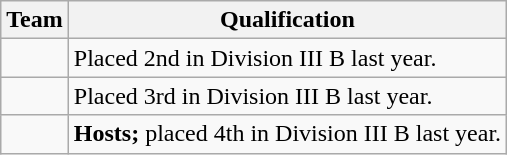<table class="wikitable">
<tr>
<th>Team</th>
<th>Qualification</th>
</tr>
<tr>
<td></td>
<td>Placed 2nd in Division III B last year.</td>
</tr>
<tr>
<td></td>
<td>Placed 3rd in Division III B last year.</td>
</tr>
<tr>
<td></td>
<td><strong>Hosts;</strong> placed 4th in Division III B last year.</td>
</tr>
</table>
